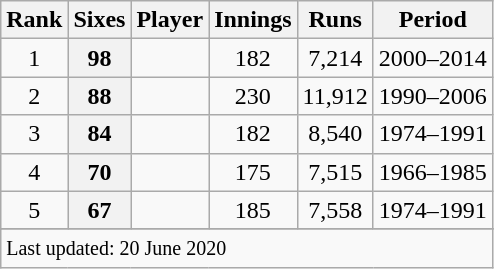<table class="wikitable plainrowheaders sortable">
<tr>
<th scope=col>Rank</th>
<th scope=col>Sixes</th>
<th scope=col>Player</th>
<th scope=col>Innings</th>
<th scope=col>Runs</th>
<th scope=col>Period</th>
</tr>
<tr>
<td align=center>1</td>
<th scope=row style="text-align:center;">98</th>
<td></td>
<td align=center>182</td>
<td align=center>7,214</td>
<td>2000–2014</td>
</tr>
<tr>
<td align=center>2</td>
<th scope=row style="text-align:center;">88</th>
<td></td>
<td align=center>230</td>
<td align=center>11,912</td>
<td>1990–2006</td>
</tr>
<tr>
<td align=center>3</td>
<th scope=row style=text-align:center;>84</th>
<td></td>
<td align=center>182</td>
<td align=center>8,540</td>
<td>1974–1991</td>
</tr>
<tr>
<td align=center>4</td>
<th scope=row style=text-align:center;>70</th>
<td></td>
<td align=center>175</td>
<td align=center>7,515</td>
<td>1966–1985</td>
</tr>
<tr>
<td align=center>5</td>
<th scope=row style=text-align:center;>67</th>
<td></td>
<td align=center>185</td>
<td align=center>7,558</td>
<td>1974–1991</td>
</tr>
<tr>
</tr>
<tr class=sortbottom>
<td colspan=6><small>Last updated: 20 June 2020</small></td>
</tr>
</table>
